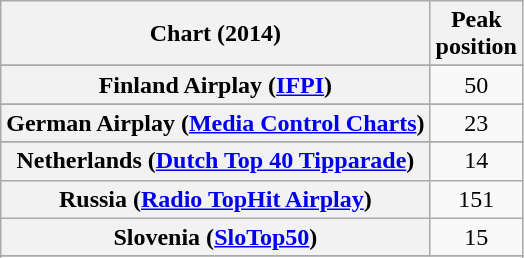<table class="wikitable sortable plainrowheaders" style="text-align:center">
<tr>
<th scope="col">Chart (2014)</th>
<th scope="col">Peak<br>position</th>
</tr>
<tr>
</tr>
<tr>
</tr>
<tr>
</tr>
<tr>
<th scope="row">Finland Airplay (<a href='#'>IFPI</a>)</th>
<td>50</td>
</tr>
<tr>
</tr>
<tr>
</tr>
<tr>
<th scope="row">German Airplay (<a href='#'>Media Control Charts</a>)</th>
<td>23</td>
</tr>
<tr>
</tr>
<tr>
<th scope="row">Netherlands (<a href='#'>Dutch Top 40 Tipparade</a>)</th>
<td>14</td>
</tr>
<tr>
<th scope="row">Russia (<a href='#'>Radio TopHit Airplay</a>)</th>
<td>151</td>
</tr>
<tr>
<th scope="row">Slovenia (<a href='#'>SloTop50</a>)</th>
<td>15</td>
</tr>
<tr>
</tr>
<tr>
</tr>
</table>
